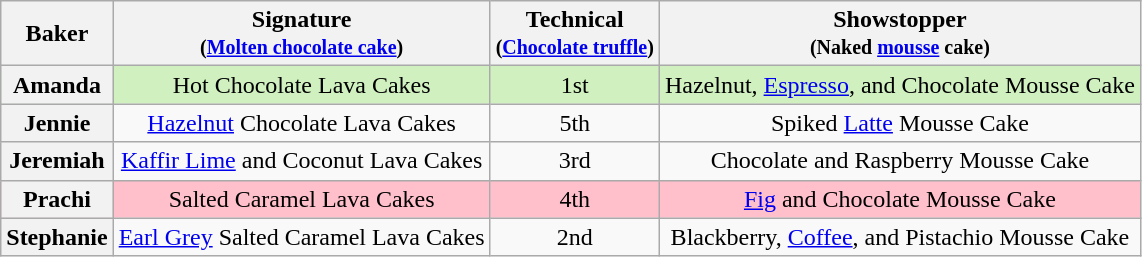<table class="wikitable sortable" style="text-align:center;">
<tr>
<th scope="col">Baker</th>
<th scope="col" class="unsortable">Signature<br><small>(<a href='#'>Molten chocolate cake</a>)</small></th>
<th scope="col">Technical<br><small>(<a href='#'>Chocolate truffle</a>)</small></th>
<th scope="col" class="unsortable">Showstopper<br><small>(Naked <a href='#'>mousse</a> cake)</small></th>
</tr>
<tr style="background:#d0f0c0;">
<th scope="row">Amanda</th>
<td>Hot Chocolate Lava Cakes</td>
<td>1st</td>
<td>Hazelnut, <a href='#'>Espresso</a>, and Chocolate Mousse Cake</td>
</tr>
<tr>
<th scope="row">Jennie</th>
<td><a href='#'>Hazelnut</a> Chocolate Lava Cakes</td>
<td>5th</td>
<td>Spiked <a href='#'>Latte</a> Mousse Cake</td>
</tr>
<tr>
<th scope="row">Jeremiah</th>
<td><a href='#'>Kaffir Lime</a> and Coconut Lava Cakes</td>
<td>3rd</td>
<td>Chocolate and Raspberry Mousse Cake</td>
</tr>
<tr style="background:Pink;">
<th scope="row">Prachi</th>
<td>Salted Caramel Lava Cakes</td>
<td>4th</td>
<td><a href='#'>Fig</a> and Chocolate Mousse Cake</td>
</tr>
<tr>
<th scope="row">Stephanie</th>
<td><a href='#'>Earl Grey</a> Salted Caramel Lava Cakes</td>
<td>2nd</td>
<td>Blackberry, <a href='#'>Coffee</a>, and Pistachio Mousse Cake</td>
</tr>
</table>
